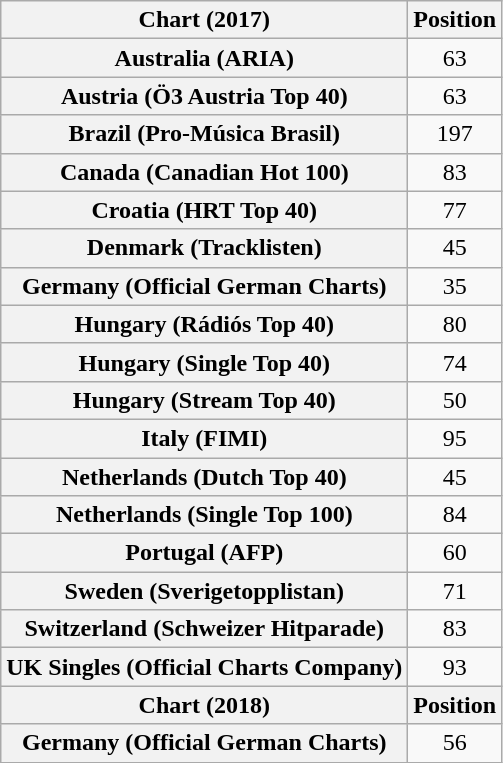<table class="wikitable plainrowheaders sortable" style="text-align:center">
<tr>
<th scope="col">Chart (2017)</th>
<th scope="col">Position</th>
</tr>
<tr>
<th scope="row">Australia (ARIA)</th>
<td>63</td>
</tr>
<tr>
<th scope="row">Austria (Ö3 Austria Top 40)</th>
<td>63</td>
</tr>
<tr>
<th scope="row">Brazil (Pro-Música Brasil)</th>
<td>197</td>
</tr>
<tr>
<th scope="row">Canada (Canadian Hot 100)</th>
<td>83</td>
</tr>
<tr>
<th scope="row">Croatia (HRT Top 40)</th>
<td>77</td>
</tr>
<tr>
<th scope="row">Denmark (Tracklisten)</th>
<td>45</td>
</tr>
<tr>
<th scope="row">Germany (Official German Charts)</th>
<td>35</td>
</tr>
<tr>
<th scope="row">Hungary (Rádiós Top 40)</th>
<td>80</td>
</tr>
<tr>
<th scope="row">Hungary (Single Top 40)</th>
<td>74</td>
</tr>
<tr>
<th scope="row">Hungary (Stream Top 40)</th>
<td>50</td>
</tr>
<tr>
<th scope="row">Italy (FIMI)</th>
<td>95</td>
</tr>
<tr>
<th scope="row">Netherlands (Dutch Top 40)</th>
<td>45</td>
</tr>
<tr>
<th scope="row">Netherlands (Single Top 100)</th>
<td>84</td>
</tr>
<tr>
<th scope="row">Portugal (AFP)</th>
<td>60</td>
</tr>
<tr>
<th scope="row">Sweden (Sverigetopplistan)</th>
<td>71</td>
</tr>
<tr>
<th scope="row">Switzerland (Schweizer Hitparade)</th>
<td>83</td>
</tr>
<tr>
<th scope="row">UK Singles (Official Charts Company)</th>
<td>93</td>
</tr>
<tr>
<th scope="col">Chart (2018)</th>
<th scope="col">Position</th>
</tr>
<tr>
<th scope="row">Germany (Official German Charts)</th>
<td>56</td>
</tr>
</table>
